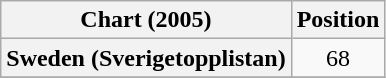<table class="wikitable sortable plainrowheaders" style="text-align:center">
<tr>
<th>Chart (2005)</th>
<th>Position</th>
</tr>
<tr>
<th scope="row">Sweden (Sverigetopplistan)</th>
<td>68</td>
</tr>
<tr>
</tr>
</table>
